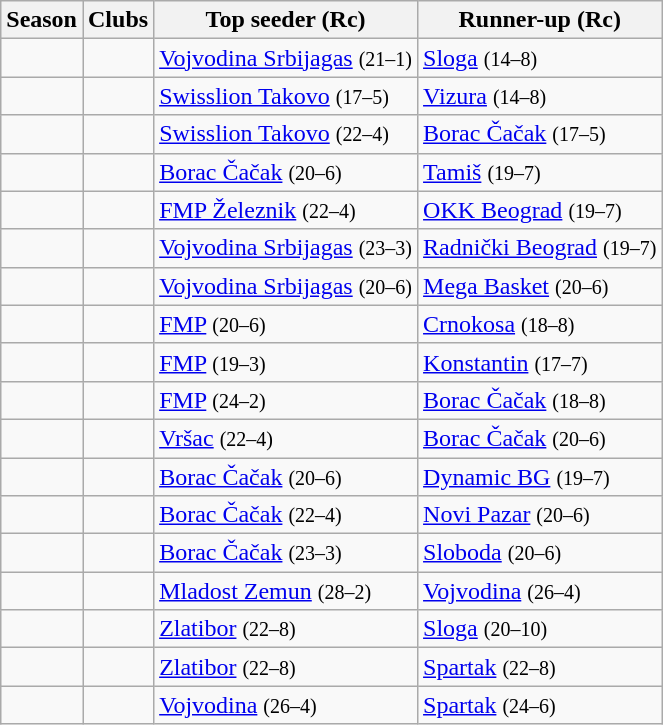<table class="wikitable">
<tr>
<th>Season</th>
<th>Clubs</th>
<th>Top seeder (Rc)</th>
<th>Runner-up (Rc)</th>
</tr>
<tr>
<td></td>
<td></td>
<td><a href='#'>Vojvodina Srbijagas</a> <small>(21–1)</small></td>
<td><a href='#'>Sloga</a> <small>(14–8)</small></td>
</tr>
<tr>
<td></td>
<td></td>
<td><a href='#'>Swisslion Takovo</a> <small>(17–5)</small></td>
<td><a href='#'>Vizura</a> <small>(14–8)</small></td>
</tr>
<tr>
<td></td>
<td></td>
<td><a href='#'>Swisslion Takovo</a> <small>(22–4)</small></td>
<td><a href='#'>Borac Čačak</a> <small>(17–5)</small></td>
</tr>
<tr>
<td></td>
<td></td>
<td><a href='#'>Borac Čačak</a> <small>(20–6)</small></td>
<td><a href='#'>Tamiš</a> <small>(19–7)</small></td>
</tr>
<tr>
<td></td>
<td></td>
<td><a href='#'>FMP Železnik</a> <small>(22–4)</small></td>
<td><a href='#'>OKK Beograd</a> <small>(19–7)</small></td>
</tr>
<tr>
<td></td>
<td></td>
<td><a href='#'>Vojvodina Srbijagas</a> <small>(23–3)</small></td>
<td><a href='#'>Radnički Beograd</a> <small>(19–7)</small></td>
</tr>
<tr>
<td></td>
<td></td>
<td><a href='#'>Vojvodina Srbijagas</a> <small>(20–6)</small></td>
<td><a href='#'>Mega Basket</a> <small>(20–6)</small></td>
</tr>
<tr>
<td></td>
<td></td>
<td><a href='#'>FMP</a> <small>(20–6)</small></td>
<td><a href='#'>Crnokosa</a> <small>(18–8)</small></td>
</tr>
<tr>
<td></td>
<td></td>
<td><a href='#'>FMP</a> <small>(19–3)</small></td>
<td><a href='#'>Konstantin</a> <small>(17–7)</small></td>
</tr>
<tr>
<td></td>
<td></td>
<td><a href='#'>FMP</a> <small>(24–2)</small></td>
<td><a href='#'>Borac Čačak</a> <small>(18–8)</small></td>
</tr>
<tr>
<td></td>
<td></td>
<td><a href='#'>Vršac</a> <small>(22–4)</small></td>
<td><a href='#'>Borac Čačak</a> <small>(20–6)</small></td>
</tr>
<tr>
<td></td>
<td></td>
<td><a href='#'>Borac Čačak</a> <small>(20–6)</small></td>
<td><a href='#'>Dynamic BG</a> <small>(19–7)</small></td>
</tr>
<tr>
<td></td>
<td></td>
<td><a href='#'>Borac Čačak</a> <small>(22–4)</small></td>
<td><a href='#'>Novi Pazar</a> <small>(20–6)</small></td>
</tr>
<tr>
<td></td>
<td></td>
<td><a href='#'>Borac Čačak</a> <small>(23–3)</small></td>
<td><a href='#'>Sloboda</a> <small>(20–6)</small></td>
</tr>
<tr>
<td></td>
<td></td>
<td><a href='#'>Mladost Zemun</a> <small>(28–2)</small></td>
<td><a href='#'>Vojvodina</a> <small>(26–4)</small></td>
</tr>
<tr>
<td></td>
<td></td>
<td><a href='#'>Zlatibor</a> <small>(22–8)</small></td>
<td><a href='#'>Sloga</a> <small>(20–10)</small></td>
</tr>
<tr>
<td></td>
<td></td>
<td><a href='#'>Zlatibor</a> <small>(22–8)</small></td>
<td><a href='#'>Spartak</a> <small>(22–8)</small></td>
</tr>
<tr>
<td></td>
<td></td>
<td><a href='#'>Vojvodina</a> <small>(26–4)</small></td>
<td><a href='#'>Spartak</a> <small>(24–6)</small></td>
</tr>
</table>
